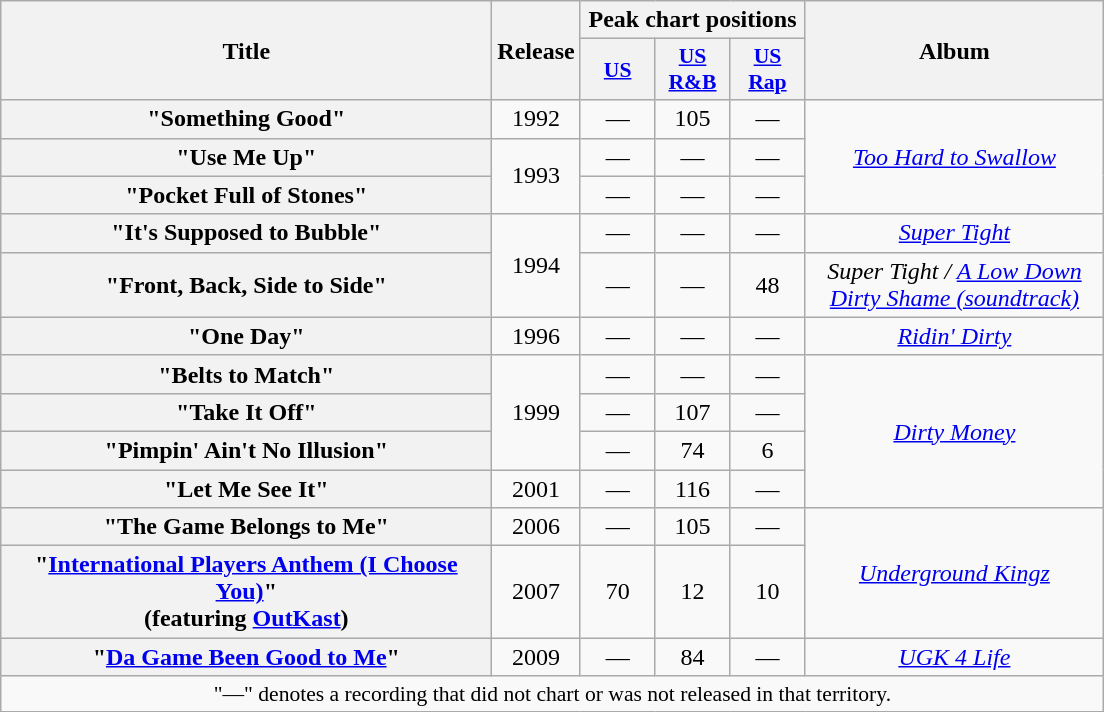<table class="wikitable plainrowheaders" style="text-align:center;" border="1">
<tr>
<th scope="col" rowspan="2" style="width:20em;">Title</th>
<th scope="col" rowspan="2">Release</th>
<th scope="col" colspan="3">Peak chart positions</th>
<th scope="col" rowspan="2" style="width:12em;">Album</th>
</tr>
<tr>
<th style="width:3em;font-size:90%;"><a href='#'>US</a><br></th>
<th style="width:3em;font-size:90%;"><a href='#'>US<br>R&B</a><br></th>
<th style="width:3em;font-size:90%;"><a href='#'>US<br>Rap</a><br></th>
</tr>
<tr>
<th scope="row">"Something Good"</th>
<td>1992</td>
<td>—</td>
<td>105</td>
<td>—</td>
<td rowspan="3"><em><a href='#'>Too Hard to Swallow</a></em></td>
</tr>
<tr>
<th scope="row">"Use Me Up"</th>
<td rowspan="2">1993</td>
<td>—</td>
<td>—</td>
<td>—</td>
</tr>
<tr>
<th scope="row">"Pocket Full of Stones"</th>
<td>—</td>
<td>—</td>
<td>—</td>
</tr>
<tr>
<th scope="row">"It's Supposed to Bubble"</th>
<td rowspan="2">1994</td>
<td>—</td>
<td>—</td>
<td>—</td>
<td><em><a href='#'>Super Tight</a></em></td>
</tr>
<tr>
<th scope="row">"Front, Back, Side to Side"</th>
<td>—</td>
<td>—</td>
<td>48</td>
<td><em>Super Tight / <a href='#'>A Low Down Dirty Shame (soundtrack)</a></em></td>
</tr>
<tr>
<th scope="row">"One Day"</th>
<td>1996</td>
<td>—</td>
<td>—</td>
<td>—</td>
<td><em><a href='#'>Ridin' Dirty</a></em></td>
</tr>
<tr>
<th scope="row">"Belts to Match"</th>
<td rowspan="3">1999</td>
<td>—</td>
<td>—</td>
<td>—</td>
<td rowspan="4"><em><a href='#'>Dirty Money</a></em></td>
</tr>
<tr>
<th scope="row">"Take It Off"</th>
<td>—</td>
<td>107</td>
<td>—</td>
</tr>
<tr>
<th scope="row">"Pimpin' Ain't No Illusion"</th>
<td>—</td>
<td>74</td>
<td>6</td>
</tr>
<tr>
<th scope="row">"Let Me See It"</th>
<td>2001</td>
<td>—</td>
<td>116</td>
<td>—</td>
</tr>
<tr>
<th scope="row">"The Game Belongs to Me"</th>
<td>2006</td>
<td>—</td>
<td>105</td>
<td>—</td>
<td rowspan="2"><em><a href='#'>Underground Kingz</a></em></td>
</tr>
<tr>
<th scope="row">"<a href='#'>International Players Anthem (I Choose You)</a>"<br><span>(featuring <a href='#'>OutKast</a>)</span></th>
<td>2007</td>
<td>70</td>
<td>12</td>
<td>10</td>
</tr>
<tr>
<th scope="row">"<a href='#'>Da Game Been Good to Me</a>"</th>
<td>2009</td>
<td>—</td>
<td>84</td>
<td>—</td>
<td><em><a href='#'>UGK 4 Life</a></em></td>
</tr>
<tr>
<td colspan="6" style="font-size:90%">"—" denotes a recording that did not chart or was not released in that territory.</td>
</tr>
</table>
